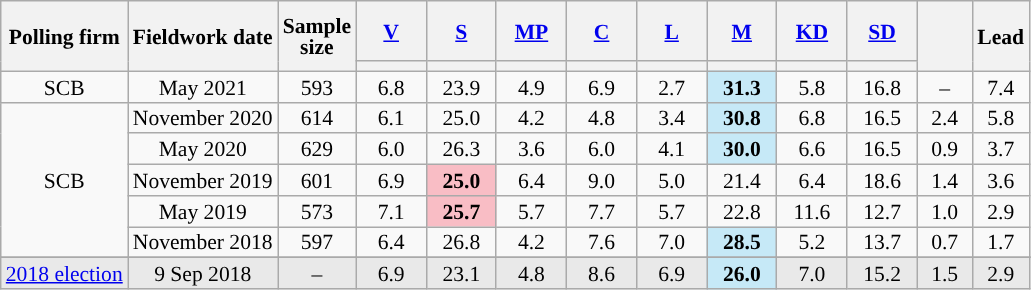<table class="wikitable sortable" style="text-align:center;font-size:90%;line-height:14px;">
<tr style="height:40px;">
<th rowspan="2">Polling firm</th>
<th rowspan="2">Fieldwork date</th>
<th rowspan="2">Sample<br>size</th>
<th class="sortable" style="width:40px;"><a href='#'>V</a></th>
<th class="sortable" style="width:40px;"><a href='#'>S</a></th>
<th class="sortable" style="width:40px;"><a href='#'>MP</a></th>
<th class="sortable" style="width:40px;"><a href='#'>C</a></th>
<th class="sortable" style="width:40px;"><a href='#'>L</a></th>
<th class="sortable" style="width:40px;"><a href='#'>M</a></th>
<th class="sortable" style="width:40px;"><a href='#'>KD</a></th>
<th class="sortable" style="width:40px;"><a href='#'>SD</a></th>
<th class="sortable" style="width:30px;" rowspan="2"></th>
<th style="width:30px;" rowspan="2">Lead</th>
</tr>
<tr>
<th style="background:"></th>
<th style="background:"></th>
<th style="background:"></th>
<th style="background:"></th>
<th style="background:"></th>
<th style="background:"></th>
<th style="background:"></th>
<th style="background:"></th>
</tr>
<tr>
<td>SCB</td>
<td>May 2021</td>
<td>593</td>
<td>6.8</td>
<td>23.9</td>
<td>4.9</td>
<td>6.9</td>
<td>2.7</td>
<td style="background:#C6E9F7;"><strong>31.3</strong></td>
<td>5.8</td>
<td>16.8</td>
<td>–</td>
<td style="background:">7.4</td>
</tr>
<tr>
<td rowspan="5">SCB</td>
<td>November 2020</td>
<td>614</td>
<td>6.1</td>
<td>25.0</td>
<td>4.2</td>
<td>4.8</td>
<td>3.4</td>
<td style="background:#C6E9F7;"><strong>30.8</strong></td>
<td>6.8</td>
<td>16.5</td>
<td>2.4</td>
<td style="background:">5.8</td>
</tr>
<tr>
<td>May 2020</td>
<td>629</td>
<td>6.0</td>
<td>26.3</td>
<td>3.6</td>
<td>6.0</td>
<td>4.1</td>
<td style="background:#C6E9F7;"><strong>30.0</strong></td>
<td>6.6</td>
<td>16.5</td>
<td>0.9</td>
<td style="background:">3.7</td>
</tr>
<tr>
<td>November 2019</td>
<td>601</td>
<td>6.9</td>
<td style="background:#F9BDC5;"><strong>25.0</strong></td>
<td>6.4</td>
<td>9.0</td>
<td>5.0</td>
<td>21.4</td>
<td>6.4</td>
<td>18.6</td>
<td>1.4</td>
<td style="background:">3.6</td>
</tr>
<tr>
<td>May 2019</td>
<td>573</td>
<td>7.1</td>
<td style="background:#F9BDC5;"><strong>25.7</strong></td>
<td>5.7</td>
<td>7.7</td>
<td>5.7</td>
<td>22.8</td>
<td>11.6</td>
<td>12.7</td>
<td>1.0</td>
<td style="background:">2.9</td>
</tr>
<tr>
<td>November 2018</td>
<td>597</td>
<td>6.4</td>
<td>26.8</td>
<td>4.2</td>
<td>7.6</td>
<td>7.0</td>
<td style="background:#C6E9F7;"><strong>28.5</strong></td>
<td>5.2</td>
<td>13.7</td>
<td>0.7</td>
<td style="background:">1.7</td>
</tr>
<tr>
</tr>
<tr style="background:#E9E9E9;">
<td><a href='#'>2018 election</a></td>
<td data-sort-value="2018-09-09">9 Sep 2018</td>
<td>–</td>
<td>6.9</td>
<td>23.1</td>
<td>4.8</td>
<td>8.6</td>
<td>6.9</td>
<td style="background:#C6E9F7;"><strong>26.0</strong></td>
<td>7.0</td>
<td>15.2</td>
<td>1.5</td>
<td style="background:">2.9</td>
</tr>
</table>
